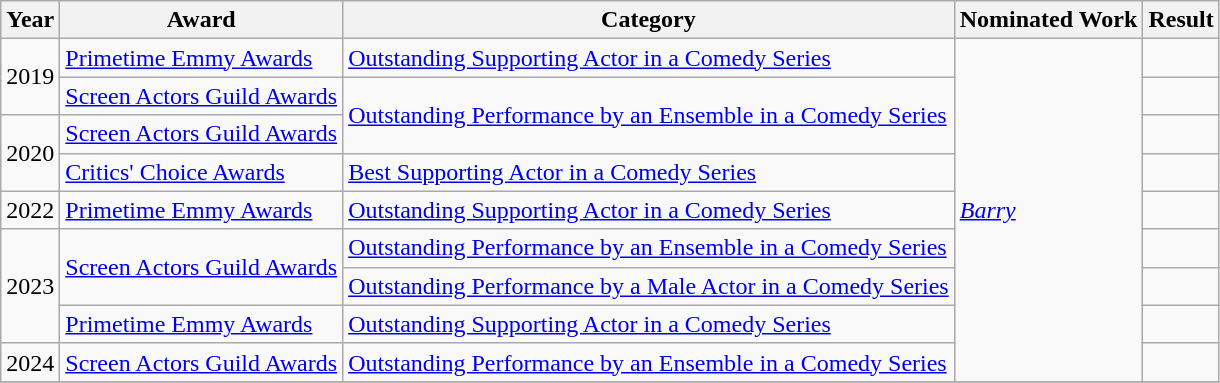<table class="wikitable">
<tr>
<th scope="col">Year</th>
<th scope="col">Award</th>
<th scope="col">Category</th>
<th scope="col">Nominated Work</th>
<th scope="col">Result</th>
</tr>
<tr>
<td rowspan="2">2019</td>
<td><a href='#'>Primetime Emmy Awards</a></td>
<td><a href='#'>Outstanding Supporting Actor in a Comedy Series</a></td>
<td rowspan="9"><em><a href='#'>Barry</a></em></td>
<td></td>
</tr>
<tr>
<td><a href='#'>Screen Actors Guild Awards</a></td>
<td rowspan="2"><a href='#'>Outstanding Performance by an Ensemble in a Comedy Series</a></td>
<td></td>
</tr>
<tr>
<td rowspan=2>2020</td>
<td><a href='#'>Screen Actors Guild Awards</a></td>
<td></td>
</tr>
<tr>
<td><a href='#'>Critics' Choice Awards</a></td>
<td><a href='#'>Best Supporting Actor in a Comedy Series</a></td>
<td></td>
</tr>
<tr>
<td>2022</td>
<td><a href='#'>Primetime Emmy Awards</a></td>
<td><a href='#'>Outstanding Supporting Actor in a Comedy Series</a></td>
<td></td>
</tr>
<tr>
<td rowspan="3">2023</td>
<td rowspan="2"><a href='#'>Screen Actors Guild Awards</a></td>
<td><a href='#'>Outstanding Performance by an Ensemble in a Comedy Series</a></td>
<td></td>
</tr>
<tr>
<td><a href='#'>Outstanding Performance by a Male Actor in a Comedy Series</a></td>
<td></td>
</tr>
<tr>
<td><a href='#'>Primetime Emmy Awards</a></td>
<td><a href='#'>Outstanding Supporting Actor in a Comedy Series</a></td>
<td></td>
</tr>
<tr>
<td>2024</td>
<td><a href='#'>Screen Actors Guild Awards</a></td>
<td><a href='#'>Outstanding Performance by an Ensemble in a Comedy Series</a></td>
<td></td>
</tr>
<tr>
</tr>
</table>
